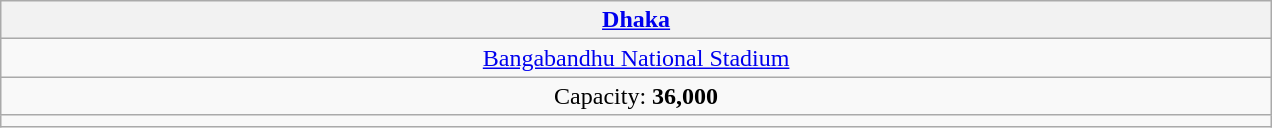<table class="wikitable" style=text-align:center;">
<tr>
<th width="25%"><a href='#'>Dhaka</a></th>
</tr>
<tr>
<td><a href='#'>Bangabandhu National Stadium</a></td>
</tr>
<tr>
<td>Capacity: <strong>36,000</strong></td>
</tr>
<tr>
<td></td>
</tr>
</table>
